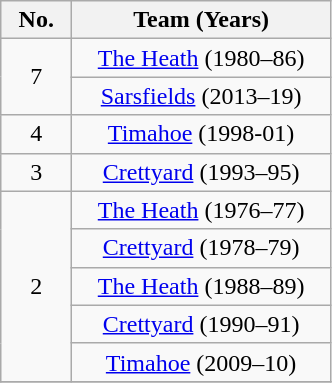<table class="wikitable" style="text-align:center">
<tr>
<th width="40px">No.</th>
<th width="165px">Team (Years)</th>
</tr>
<tr>
<td rowspan="2">7</td>
<td><a href='#'>The Heath</a> (1980–86)</td>
</tr>
<tr>
<td><a href='#'>Sarsfields</a> (2013–19)</td>
</tr>
<tr>
<td>4</td>
<td><a href='#'>Timahoe</a> (1998-01)</td>
</tr>
<tr>
<td>3</td>
<td><a href='#'>Crettyard</a> (1993–95)</td>
</tr>
<tr>
<td rowspan="5">2</td>
<td><a href='#'>The Heath</a> (1976–77)</td>
</tr>
<tr>
<td><a href='#'>Crettyard</a> (1978–79)</td>
</tr>
<tr>
<td><a href='#'>The Heath</a> (1988–89)</td>
</tr>
<tr>
<td><a href='#'>Crettyard</a> (1990–91)</td>
</tr>
<tr>
<td><a href='#'>Timahoe</a> (2009–10)</td>
</tr>
<tr>
</tr>
</table>
